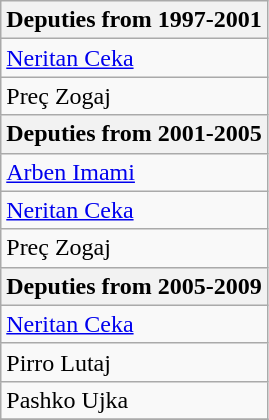<table class="wikitable">
<tr>
<th>Deputies from 1997-2001</th>
</tr>
<tr>
<td><a href='#'>Neritan Ceka</a></td>
</tr>
<tr>
<td>Preç Zogaj</td>
</tr>
<tr>
<th>Deputies from 2001-2005</th>
</tr>
<tr>
<td><a href='#'>Arben Imami</a></td>
</tr>
<tr>
<td><a href='#'>Neritan Ceka</a></td>
</tr>
<tr>
<td>Preç Zogaj</td>
</tr>
<tr>
<th>Deputies from 2005-2009</th>
</tr>
<tr>
<td><a href='#'>Neritan Ceka</a></td>
</tr>
<tr>
<td>Pirro Lutaj</td>
</tr>
<tr>
<td>Pashko Ujka</td>
</tr>
<tr>
</tr>
</table>
